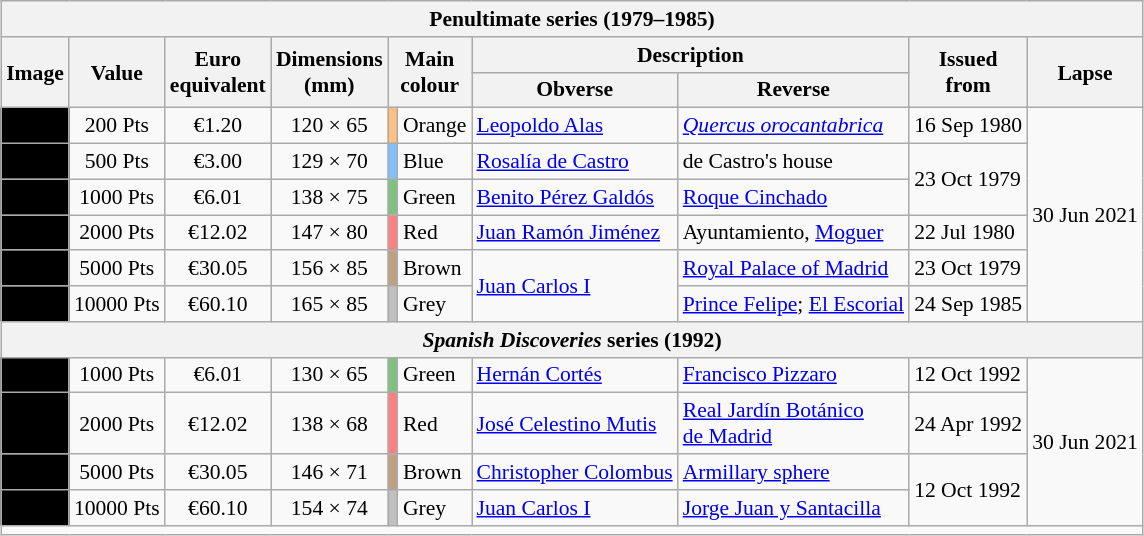<table class="wikitable" style="margin:auto; font-size:90%; border-width:1px;">
<tr>
<th colspan=11>Penultimate series (1979–1985)</th>
</tr>
<tr>
<th rowspan=2>Image</th>
<th rowspan=2>Value</th>
<th rowspan=2>Euro<br>equivalent</th>
<th rowspan=2>Dimensions<br>(mm)</th>
<th rowspan=2 colspan=2>Main<br>colour</th>
<th colspan=2>Description</th>
<th rowspan=2>Issued<br>from</th>
<th rowspan=2>Lapse</th>
</tr>
<tr>
<th>Obverse</th>
<th>Reverse</th>
</tr>
<tr>
<td style="background:#000; text-align:center;"></td>
<td align="center">200 Pts</td>
<td align="center">€1.20</td>
<td align="center">120 × 65</td>
<td style="background:#FFC080;"></td>
<td>Orange</td>
<td><a href='#'>Leopoldo Alas</a></td>
<td><em><a href='#'>Quercus orocantabrica</a></em></td>
<td>16 Sep 1980</td>
<td rowspan=6>30 Jun 2021</td>
</tr>
<tr>
<td style="background:#000; text-align:center;"></td>
<td align="center">500 Pts</td>
<td align="center">€3.00</td>
<td align="center">129 × 70</td>
<td style="background:#80C0FF;"></td>
<td>Blue</td>
<td><a href='#'>Rosalía de Castro</a></td>
<td>de Castro's house</td>
<td rowspan=2>23 Oct 1979</td>
</tr>
<tr>
<td style="background:#000; text-align:center;"></td>
<td align="center">1000 Pts</td>
<td align="center">€6.01</td>
<td align="center">138 × 75</td>
<td style="background:#80C080;"></td>
<td>Green</td>
<td><a href='#'>Benito Pérez Galdós</a></td>
<td><a href='#'>Roque Cinchado</a></td>
</tr>
<tr>
<td style="background:#000; text-align:center;"></td>
<td align="center">2000 Pts</td>
<td align="center">€12.02</td>
<td align="center">147 × 80</td>
<td style="background:#FF8080;"></td>
<td>Red</td>
<td><a href='#'>Juan Ramón Jiménez</a></td>
<td>Ayuntamiento, <a href='#'>Moguer</a></td>
<td>22 Jul 1980</td>
</tr>
<tr>
<td style="background:#000; text-align:center;"></td>
<td align="center">5000 Pts</td>
<td align="center">€30.05</td>
<td align="center">156 × 85</td>
<td style="background:#C0A080;"></td>
<td>Brown</td>
<td rowspan=2><a href='#'>Juan Carlos I</a></td>
<td><a href='#'>Royal Palace of Madrid</a></td>
<td>23 Oct 1979</td>
</tr>
<tr>
<td style="background:#000; text-align:center;"></td>
<td align="center">10000 Pts</td>
<td align="center">€60.10</td>
<td align="center">165 × 85</td>
<td style="background:#C0C0C0;"></td>
<td>Grey</td>
<td><a href='#'>Prince Felipe</a>; <a href='#'>El Escorial</a></td>
<td>24 Sep 1985</td>
</tr>
<tr>
<th colspan=11><em>Spanish Discoveries</em> series (1992)<br></th>
</tr>
<tr>
<td style="background:#000; text-align:center;"></td>
<td align="center">1000 Pts</td>
<td align="center">€6.01</td>
<td align="center">130 × 65</td>
<td style="background:#80C080;"></td>
<td>Green</td>
<td><a href='#'>Hernán Cortés</a></td>
<td><a href='#'>Francisco Pizzaro</a></td>
<td>12 Oct 1992</td>
<td rowspan="4">30 Jun 2021</td>
</tr>
<tr>
<td style="background:#000; text-align:center;"></td>
<td align="center">2000 Pts</td>
<td align="center">€12.02</td>
<td align="center">138 × 68</td>
<td style="background:#FF8080;"></td>
<td>Red</td>
<td><a href='#'>José Celestino Mutis</a></td>
<td><a href='#'>Real Jardín Botánico<br>de Madrid</a></td>
<td>24 Apr 1992</td>
</tr>
<tr>
<td style="background:#000; text-align:center;"></td>
<td align="center">5000 Pts</td>
<td align="center">€30.05</td>
<td align="center">146 × 71</td>
<td style="background:#C0A080;"></td>
<td>Brown</td>
<td><a href='#'>Christopher Colombus</a></td>
<td><a href='#'>Armillary sphere</a></td>
<td rowspan=2>12 Oct 1992</td>
</tr>
<tr>
<td style="background:#000; text-align:center;"></td>
<td align="center">10000 Pts</td>
<td align="center">€60.10</td>
<td align="center">154 × 74</td>
<td style="background:#C0C0C0;"></td>
<td>Grey</td>
<td><a href='#'>Juan Carlos I</a></td>
<td><a href='#'>Jorge Juan y Santacilla</a></td>
</tr>
<tr>
<td colspan=12></td>
</tr>
</table>
